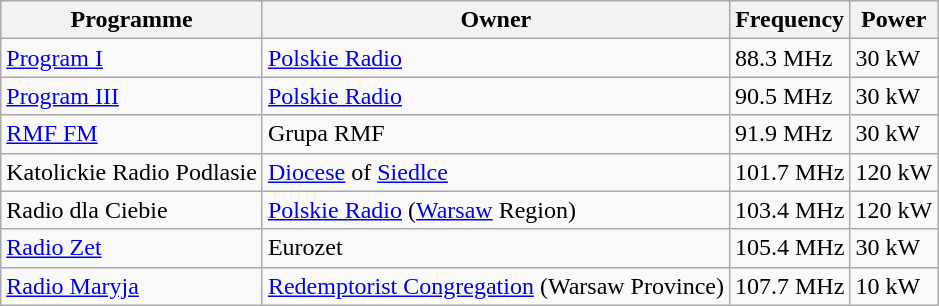<table class="wikitable">
<tr>
<th>Programme</th>
<th>Owner</th>
<th>Frequency</th>
<th>Power</th>
</tr>
<tr>
<td><a href='#'>Program I</a></td>
<td><a href='#'>Polskie Radio</a></td>
<td>88.3 MHz</td>
<td>30 kW</td>
</tr>
<tr>
<td><a href='#'>Program III</a></td>
<td><a href='#'>Polskie Radio</a></td>
<td>90.5 MHz</td>
<td>30 kW</td>
</tr>
<tr>
<td><a href='#'>RMF FM</a></td>
<td>Grupa RMF</td>
<td>91.9 MHz</td>
<td>30 kW</td>
</tr>
<tr>
<td>Katolickie Radio Podlasie</td>
<td><a href='#'>Diocese</a> of <a href='#'>Siedlce</a></td>
<td>101.7 MHz</td>
<td>120 kW</td>
</tr>
<tr>
<td>Radio dla Ciebie</td>
<td><a href='#'>Polskie Radio</a> (<a href='#'>Warsaw</a> Region)</td>
<td>103.4 MHz</td>
<td>120 kW</td>
</tr>
<tr>
<td><a href='#'>Radio Zet</a></td>
<td>Eurozet</td>
<td>105.4 MHz</td>
<td>30 kW</td>
</tr>
<tr>
<td><a href='#'>Radio Maryja</a></td>
<td><a href='#'>Redemptorist Congregation</a> (Warsaw Province)</td>
<td>107.7 MHz</td>
<td>10 kW</td>
</tr>
</table>
